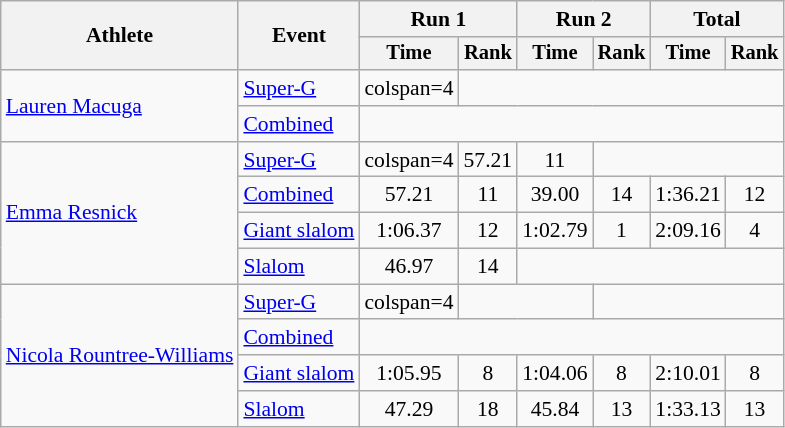<table class="wikitable" style="font-size:90%">
<tr>
<th rowspan=2>Athlete</th>
<th rowspan=2>Event</th>
<th colspan=2>Run 1</th>
<th colspan=2>Run 2</th>
<th colspan=2>Total</th>
</tr>
<tr style="font-size:95%">
<th>Time</th>
<th>Rank</th>
<th>Time</th>
<th>Rank</th>
<th>Time</th>
<th>Rank</th>
</tr>
<tr align=center>
<td align="left" rowspan="2"><a href='#'>Lauren Macuga</a><br></td>
<td align="left"><a href='#'>Super-G</a></td>
<td>colspan=4</td>
<td colspan=6></td>
</tr>
<tr align=center>
<td align="left"><a href='#'>Combined</a></td>
<td colspan=6></td>
</tr>
<tr align=center>
<td align="left" rowspan="4"><a href='#'>Emma Resnick</a><br></td>
<td align="left"><a href='#'>Super-G</a></td>
<td>colspan=4</td>
<td>57.21</td>
<td>11</td>
</tr>
<tr align=center>
<td align="left"><a href='#'>Combined</a></td>
<td>57.21</td>
<td>11</td>
<td>39.00</td>
<td>14</td>
<td>1:36.21</td>
<td>12</td>
</tr>
<tr align=center>
<td align="left"><a href='#'>Giant slalom</a></td>
<td>1:06.37</td>
<td>12</td>
<td>1:02.79</td>
<td>1</td>
<td>2:09.16</td>
<td>4</td>
</tr>
<tr align=center>
<td align="left"><a href='#'>Slalom</a></td>
<td>46.97</td>
<td>14</td>
<td colspan=4></td>
</tr>
<tr align=center>
<td align="left" rowspan="4"><a href='#'>Nicola Rountree-Williams</a><br></td>
<td align="left"><a href='#'>Super-G</a></td>
<td>colspan=4</td>
<td colspan=2></td>
</tr>
<tr align=center>
<td align="left"><a href='#'>Combined</a></td>
<td colspan=6></td>
</tr>
<tr align=center>
<td align="left"><a href='#'>Giant slalom</a></td>
<td>1:05.95</td>
<td>8</td>
<td>1:04.06</td>
<td>8</td>
<td>2:10.01</td>
<td>8</td>
</tr>
<tr align=center>
<td align="left"><a href='#'>Slalom</a></td>
<td>47.29</td>
<td>18</td>
<td>45.84</td>
<td>13</td>
<td>1:33.13</td>
<td>13</td>
</tr>
</table>
